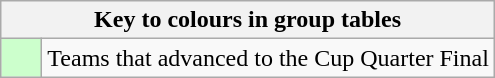<table class="wikitable" style="text-align: center;">
<tr>
<th colspan=2>Key to colours in group tables</th>
</tr>
<tr>
<td style="background:#cfc; width:20px;"></td>
<td align=left>Teams that advanced to the Cup Quarter Final</td>
</tr>
</table>
